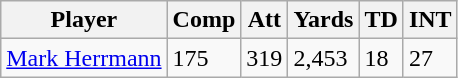<table class="wikitable">
<tr>
<th>Player</th>
<th>Comp</th>
<th>Att</th>
<th>Yards</th>
<th>TD</th>
<th>INT</th>
</tr>
<tr>
<td><a href='#'>Mark Herrmann</a></td>
<td>175</td>
<td>319</td>
<td>2,453</td>
<td>18</td>
<td>27</td>
</tr>
</table>
